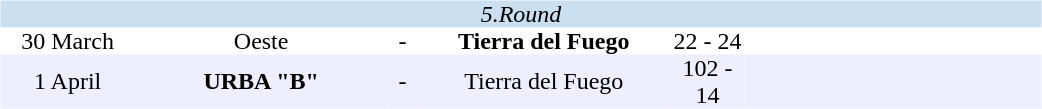<table width=700>
<tr>
<td width=700 valign="top"><br><table border=0 cellspacing=0 cellpadding=0 style="font-size: 100%; border-collapse: collapse;" width=100%>
<tr bgcolor="#CADFF0">
<td style="font-size:100%"; align="center" colspan="6"><em>5.Round</em></td>
</tr>
<tr align=center bgcolor=#FFFFFF>
<td width=90>30 March</td>
<td width=170>Oeste</td>
<td width=20>-</td>
<td width=170><strong>Tierra del Fuego</strong></td>
<td width=50>22 - 24</td>
<td width=200></td>
</tr>
<tr align=center bgcolor=#EEEEFF>
<td width=90>1 April</td>
<td width=170><strong>URBA "B"</strong></td>
<td width=20>-</td>
<td width=170>Tierra del Fuego</td>
<td width=50>102 - 14</td>
<td width=200></td>
</tr>
</table>
</td>
</tr>
</table>
